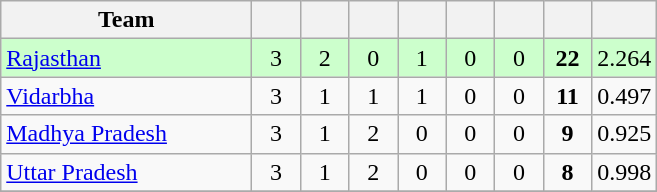<table class="wikitable" style="text-align:center">
<tr>
<th style="width:160px">Team</th>
<th style="width:25px"></th>
<th style="width:25px"></th>
<th style="width:25px"></th>
<th style="width:25px"></th>
<th style="width:25px"></th>
<th style="width:25px"></th>
<th style="width:25px"></th>
<th style="width:25px;"></th>
</tr>
<tr style="background:#cfc;">
<td style="text-align:left"><a href='#'>Rajasthan</a></td>
<td>3</td>
<td>2</td>
<td>0</td>
<td>1</td>
<td>0</td>
<td>0</td>
<td><strong>22</strong></td>
<td>2.264</td>
</tr>
<tr>
<td style="text-align:left"><a href='#'>Vidarbha</a></td>
<td>3</td>
<td>1</td>
<td>1</td>
<td>1</td>
<td>0</td>
<td>0</td>
<td><strong>11</strong></td>
<td>0.497</td>
</tr>
<tr>
<td style="text-align:left"><a href='#'>Madhya Pradesh</a></td>
<td>3</td>
<td>1</td>
<td>2</td>
<td>0</td>
<td>0</td>
<td>0</td>
<td><strong>9</strong></td>
<td>0.925</td>
</tr>
<tr>
<td style="text-align:left"><a href='#'>Uttar Pradesh</a></td>
<td>3</td>
<td>1</td>
<td>2</td>
<td>0</td>
<td>0</td>
<td>0</td>
<td><strong>8</strong></td>
<td>0.998</td>
</tr>
<tr>
</tr>
</table>
